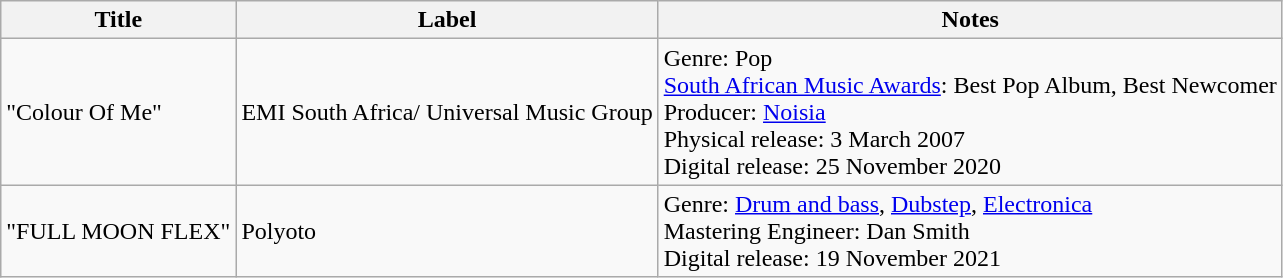<table class="wikitable">
<tr>
<th>Title</th>
<th>Label</th>
<th>Notes</th>
</tr>
<tr>
<td>"Colour Of Me"</td>
<td>EMI South Africa/ Universal Music Group</td>
<td>Genre: Pop<br><a href='#'>South African Music Awards</a>: Best Pop Album, Best Newcomer<br>Producer: <a href='#'>Noisia</a><br>Physical release: 3 March 2007<br>Digital release: 25 November 2020</td>
</tr>
<tr>
<td>"FULL MOON FLEX"</td>
<td>Polyoto</td>
<td>Genre: <a href='#'>Drum and bass</a>, <a href='#'>Dubstep</a>, <a href='#'>Electronica</a><br>Mastering Engineer: Dan Smith<br>Digital release: 19 November 2021</td>
</tr>
</table>
